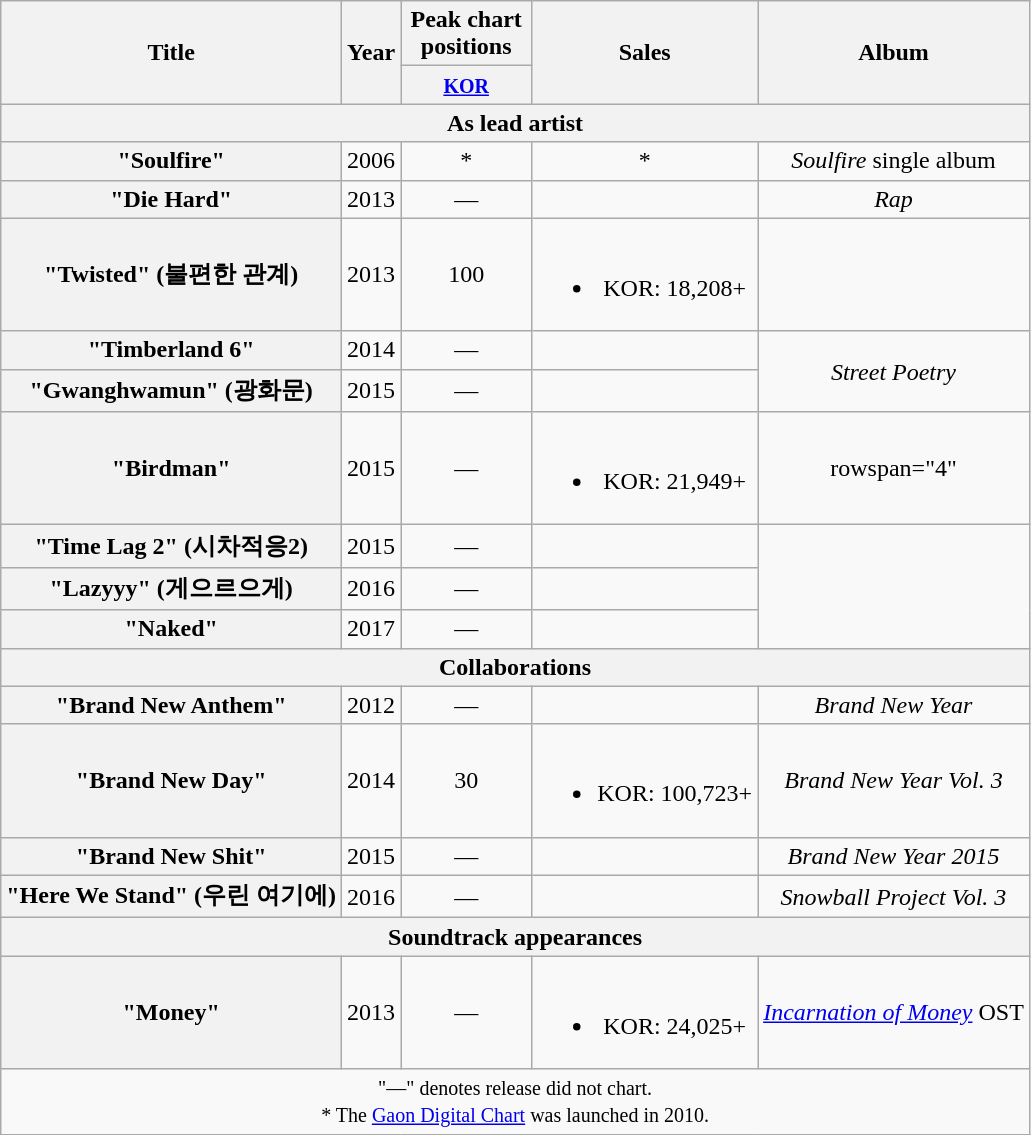<table class="wikitable plainrowheaders" style="text-align:center;">
<tr>
<th scope="col" rowspan="2">Title</th>
<th scope="col" rowspan="2">Year</th>
<th scope="col" colspan="1" style="width:5em;">Peak chart positions</th>
<th scope="col" rowspan="2">Sales</th>
<th scope="col" rowspan="2">Album</th>
</tr>
<tr>
<th><small><a href='#'>KOR</a></small><br></th>
</tr>
<tr>
<th scope="col" colspan="5">As lead artist</th>
</tr>
<tr>
<th scope="row">"Soulfire"</th>
<td>2006</td>
<td>*</td>
<td>*</td>
<td><em>Soulfire</em> single album</td>
</tr>
<tr>
<th scope="row">"Die Hard"<br></th>
<td>2013</td>
<td>—</td>
<td></td>
<td><em>Rap</em></td>
</tr>
<tr>
<th scope="row">"Twisted" (불편한 관계)<br></th>
<td>2013</td>
<td>100</td>
<td><br><ul><li>KOR: 18,208+</li></ul></td>
<td></td>
</tr>
<tr>
<th scope="row">"Timberland 6"<br></th>
<td>2014</td>
<td>—</td>
<td></td>
<td rowspan="2"><em>Street Poetry</em></td>
</tr>
<tr>
<th scope="row">"Gwanghwamun" (광화문) <br></th>
<td>2015</td>
<td>—</td>
<td></td>
</tr>
<tr>
<th scope="row">"Birdman"</th>
<td>2015</td>
<td>—</td>
<td><br><ul><li>KOR: 21,949+</li></ul></td>
<td>rowspan="4" </td>
</tr>
<tr>
<th scope="row">"Time Lag 2" (시차적응2)<br></th>
<td>2015</td>
<td>—</td>
<td></td>
</tr>
<tr>
<th scope="row">"Lazyyy" (게으르으게)<br></th>
<td>2016</td>
<td>—</td>
<td></td>
</tr>
<tr>
<th scope="row">"Naked"<br></th>
<td>2017</td>
<td>—</td>
<td></td>
</tr>
<tr>
<th scope="col" colspan="5">Collaborations</th>
</tr>
<tr>
<th scope="row">"Brand New Anthem"<br></th>
<td>2012</td>
<td>—</td>
<td></td>
<td><em>Brand New Year</em></td>
</tr>
<tr>
<th scope="row">"Brand New Day"<br></th>
<td>2014</td>
<td>30</td>
<td><br><ul><li>KOR: 100,723+</li></ul></td>
<td><em>Brand New Year Vol. 3</em></td>
</tr>
<tr>
<th scope="row">"Brand New Shit"<br></th>
<td>2015</td>
<td>—</td>
<td></td>
<td><em>Brand New Year 2015</em></td>
</tr>
<tr>
<th scope="row">"Here We Stand" (우린 여기에)<br></th>
<td>2016</td>
<td>—</td>
<td></td>
<td><em>Snowball Project Vol. 3</em></td>
</tr>
<tr>
<th scope="col" colspan="5">Soundtrack appearances</th>
</tr>
<tr>
<th scope="row">"Money"<br></th>
<td>2013</td>
<td>—</td>
<td><br><ul><li>KOR: 24,025+</li></ul></td>
<td><em><a href='#'>Incarnation of Money</a></em> OST</td>
</tr>
<tr>
<td colspan="5" align="center"><small>"—" denotes release did not chart.<br>* The <a href='#'>Gaon Digital Chart</a> was launched in 2010.</small></td>
</tr>
</table>
